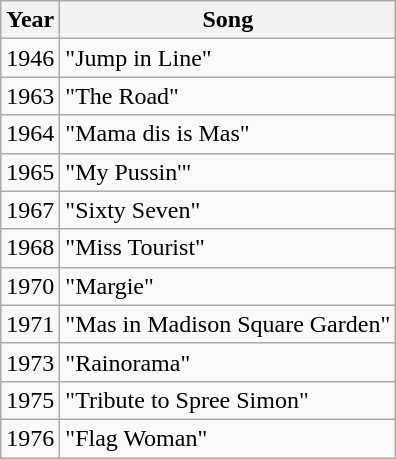<table class="wikitable">
<tr class="hintergrundfarbe5">
<th>Year</th>
<th>Song</th>
</tr>
<tr>
<td>1946</td>
<td>"Jump in Line"</td>
</tr>
<tr>
<td>1963</td>
<td>"The Road"</td>
</tr>
<tr>
<td>1964</td>
<td>"Mama dis is Mas"</td>
</tr>
<tr>
<td>1965</td>
<td>"My Pussin'"</td>
</tr>
<tr>
<td>1967</td>
<td>"Sixty Seven"</td>
</tr>
<tr>
<td>1968</td>
<td>"Miss Tourist"</td>
</tr>
<tr>
<td>1970</td>
<td>"Margie"</td>
</tr>
<tr>
<td>1971</td>
<td>"Mas in Madison Square Garden"</td>
</tr>
<tr>
<td>1973</td>
<td>"Rainorama"</td>
</tr>
<tr>
<td>1975</td>
<td>"Tribute to Spree Simon"</td>
</tr>
<tr>
<td>1976</td>
<td>"Flag Woman"</td>
</tr>
</table>
